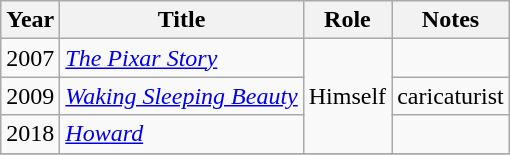<table class="wikitable">
<tr>
<th>Year</th>
<th>Title</th>
<th>Role</th>
<th>Notes</th>
</tr>
<tr>
<td>2007</td>
<td><em><a href='#'>The Pixar Story</a></em></td>
<td rowspan=3>Himself</td>
<td></td>
</tr>
<tr>
<td>2009</td>
<td><em><a href='#'>Waking Sleeping Beauty</a></em></td>
<td>caricaturist</td>
</tr>
<tr>
<td>2018</td>
<td><em><a href='#'>Howard</a></em></td>
<td></td>
</tr>
<tr>
</tr>
</table>
